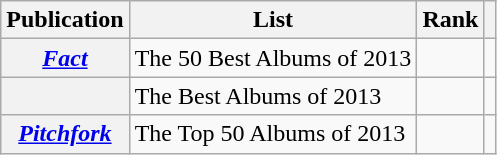<table class="sortable wikitable plainrowheaders">
<tr>
<th scope="col">Publication</th>
<th scope="col">List</th>
<th scope="col">Rank</th>
<th scope="col" class="unsortable"></th>
</tr>
<tr>
<th scope="row"><a href='#'><em>Fact</em></a></th>
<td>The 50 Best Albums of 2013</td>
<td></td>
<td></td>
</tr>
<tr>
<th scope="row"></th>
<td>The Best Albums of 2013</td>
<td></td>
<td></td>
</tr>
<tr>
<th scope="row"><a href='#'><em>Pitchfork</em></a></th>
<td>The Top 50 Albums of 2013</td>
<td></td>
<td></td>
</tr>
</table>
